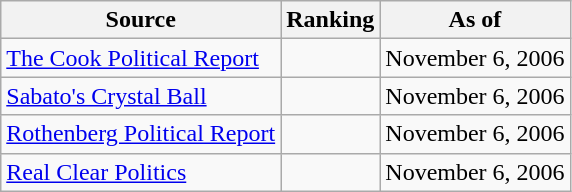<table class="wikitable" style="text-align:center">
<tr>
<th>Source</th>
<th>Ranking</th>
<th>As of</th>
</tr>
<tr>
<td align=left><a href='#'>The Cook Political Report</a></td>
<td></td>
<td>November 6, 2006</td>
</tr>
<tr>
<td align=left><a href='#'>Sabato's Crystal Ball</a></td>
<td></td>
<td>November 6, 2006</td>
</tr>
<tr>
<td align=left><a href='#'>Rothenberg Political Report</a></td>
<td></td>
<td>November 6, 2006</td>
</tr>
<tr>
<td align=left><a href='#'>Real Clear Politics</a></td>
<td></td>
<td>November 6, 2006</td>
</tr>
</table>
